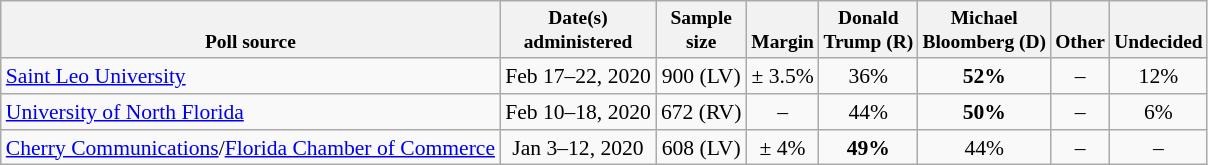<table class="wikitable" style="font-size:90%;text-align:center;">
<tr valign=bottom style="font-size:90%;">
<th>Poll source</th>
<th>Date(s)<br>administered</th>
<th>Sample<br>size</th>
<th>Margin<br></th>
<th>Donald<br>Trump (R)</th>
<th>Michael<br>Bloomberg (D)</th>
<th>Other</th>
<th>Undecided</th>
</tr>
<tr>
<td style="text-align:left;"><a href='#'>Saint Leo University</a></td>
<td>Feb 17–22, 2020</td>
<td>900 (LV)</td>
<td>± 3.5%</td>
<td>36%</td>
<td><strong>52%</strong></td>
<td>–</td>
<td>12%</td>
</tr>
<tr>
<td style="text-align:left;"><a href='#'>University of North Florida</a></td>
<td>Feb 10–18, 2020</td>
<td>672 (RV)</td>
<td>–</td>
<td>44%</td>
<td><strong>50%</strong></td>
<td>–</td>
<td>6%</td>
</tr>
<tr>
<td style="text-align:left;"><a href='#'>Cherry Communications</a>/<a href='#'>Florida Chamber of Commerce</a></td>
<td>Jan 3–12, 2020</td>
<td>608 (LV)</td>
<td>± 4%</td>
<td><strong>49%</strong></td>
<td>44%</td>
<td>–</td>
<td>–</td>
</tr>
</table>
